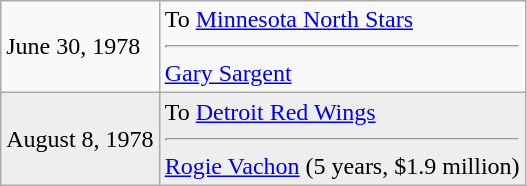<table class="wikitable">
<tr>
<td>June 30, 1978</td>
<td valign="top">To <a href='#'>Minnesota North Stars</a><hr><a href='#'>Gary Sargent</a></td>
</tr>
<tr style="background:#eee;">
<td>August 8, 1978</td>
<td valign="top">To <a href='#'>Detroit Red Wings</a><hr><a href='#'>Rogie Vachon</a> (5 years, $1.9 million)</td>
</tr>
</table>
